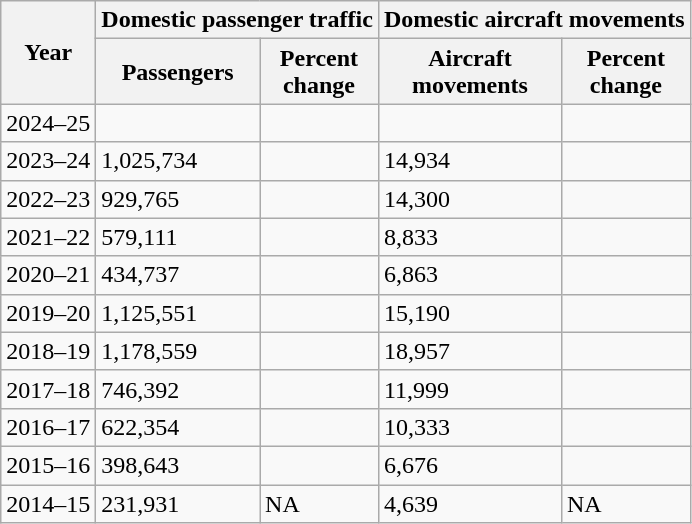<table class="wikitable sortable">
<tr>
<th rowspan="2">Year</th>
<th colspan="2">Domestic passenger traffic</th>
<th colspan="2">Domestic aircraft movements</th>
</tr>
<tr>
<th>Passengers</th>
<th>Percent<br>change</th>
<th>Aircraft<br>movements</th>
<th>Percent<br>change</th>
</tr>
<tr>
<td>2024–25</td>
<td></td>
<td></td>
<td></td>
<td></td>
</tr>
<tr>
<td>2023–24</td>
<td>1,025,734</td>
<td></td>
<td>14,934</td>
<td></td>
</tr>
<tr>
<td>2022–23</td>
<td>929,765</td>
<td></td>
<td>14,300</td>
<td></td>
</tr>
<tr>
<td>2021–22</td>
<td>579,111</td>
<td></td>
<td>8,833</td>
<td></td>
</tr>
<tr>
<td>2020–21</td>
<td>434,737</td>
<td></td>
<td>6,863</td>
<td></td>
</tr>
<tr>
<td>2019–20</td>
<td>1,125,551</td>
<td></td>
<td>15,190</td>
<td></td>
</tr>
<tr>
<td>2018–19</td>
<td>1,178,559</td>
<td></td>
<td>18,957</td>
<td></td>
</tr>
<tr>
<td>2017–18</td>
<td>746,392</td>
<td></td>
<td>11,999</td>
<td></td>
</tr>
<tr>
<td>2016–17</td>
<td>622,354</td>
<td></td>
<td>10,333</td>
<td></td>
</tr>
<tr>
<td>2015–16</td>
<td>398,643</td>
<td></td>
<td>6,676</td>
<td></td>
</tr>
<tr>
<td>2014–15</td>
<td>231,931</td>
<td>NA</td>
<td>4,639</td>
<td>NA</td>
</tr>
</table>
